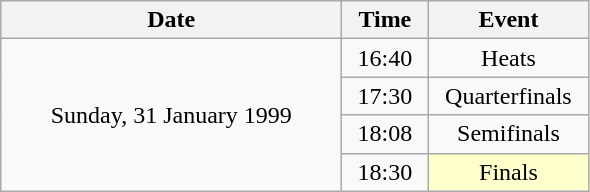<table class = "wikitable" style="text-align:center;">
<tr>
<th width=220>Date</th>
<th width=50>Time</th>
<th width=100>Event</th>
</tr>
<tr>
<td rowspan=4>Sunday, 31 January 1999</td>
<td>16:40</td>
<td>Heats</td>
</tr>
<tr>
<td>17:30</td>
<td>Quarterfinals</td>
</tr>
<tr>
<td>18:08</td>
<td>Semifinals</td>
</tr>
<tr>
<td>18:30</td>
<td bgcolor=ffffcc>Finals</td>
</tr>
</table>
